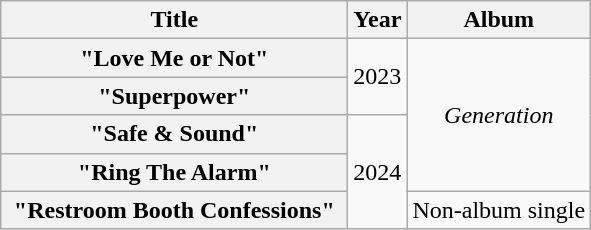<table class="wikitable plainrowheaders" style="text-align:center;" border="1">
<tr>
<th scope="col" rowspan="1" style="width:14em;">Title</th>
<th scope="col" rowspan="1" style="width:1em;">Year</th>
<th scope="col" rowspan="1">Album</th>
</tr>
<tr>
<th scope="row">"Love Me or Not"</th>
<td rowspan="2">2023</td>
<td rowspan="4"><em>Generation</em></td>
</tr>
<tr>
<th scope="row">"Superpower"</th>
</tr>
<tr>
<th scope="row">"Safe & Sound"</th>
<td rowspan="3">2024</td>
</tr>
<tr>
<th scope="row">"Ring The Alarm"</th>
</tr>
<tr>
<th scope="row">"Restroom Booth Confessions"</th>
<td>Non-album single</td>
</tr>
</table>
